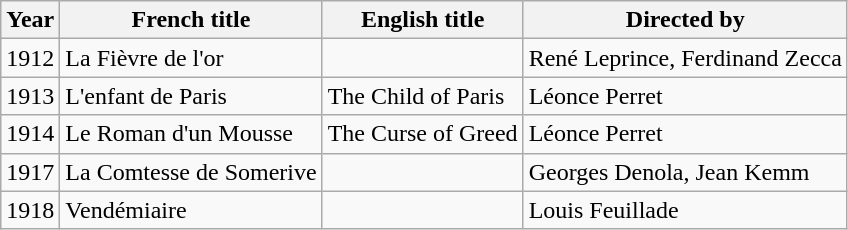<table class="wikitable sortable">
<tr>
<th>Year</th>
<th>French title</th>
<th>English title</th>
<th>Directed by</th>
</tr>
<tr>
<td>1912</td>
<td>La Fièvre de l'or</td>
<td></td>
<td>René Leprince, Ferdinand Zecca</td>
</tr>
<tr>
<td>1913</td>
<td>L'enfant de Paris</td>
<td>The Child of Paris</td>
<td>Léonce Perret</td>
</tr>
<tr>
<td>1914</td>
<td>Le Roman d'un Mousse</td>
<td>The Curse of Greed</td>
<td>Léonce Perret</td>
</tr>
<tr>
<td>1917</td>
<td>La Comtesse de Somerive</td>
<td></td>
<td>Georges Denola, Jean Kemm</td>
</tr>
<tr>
<td>1918</td>
<td>Vendémiaire</td>
<td></td>
<td>Louis Feuillade</td>
</tr>
</table>
